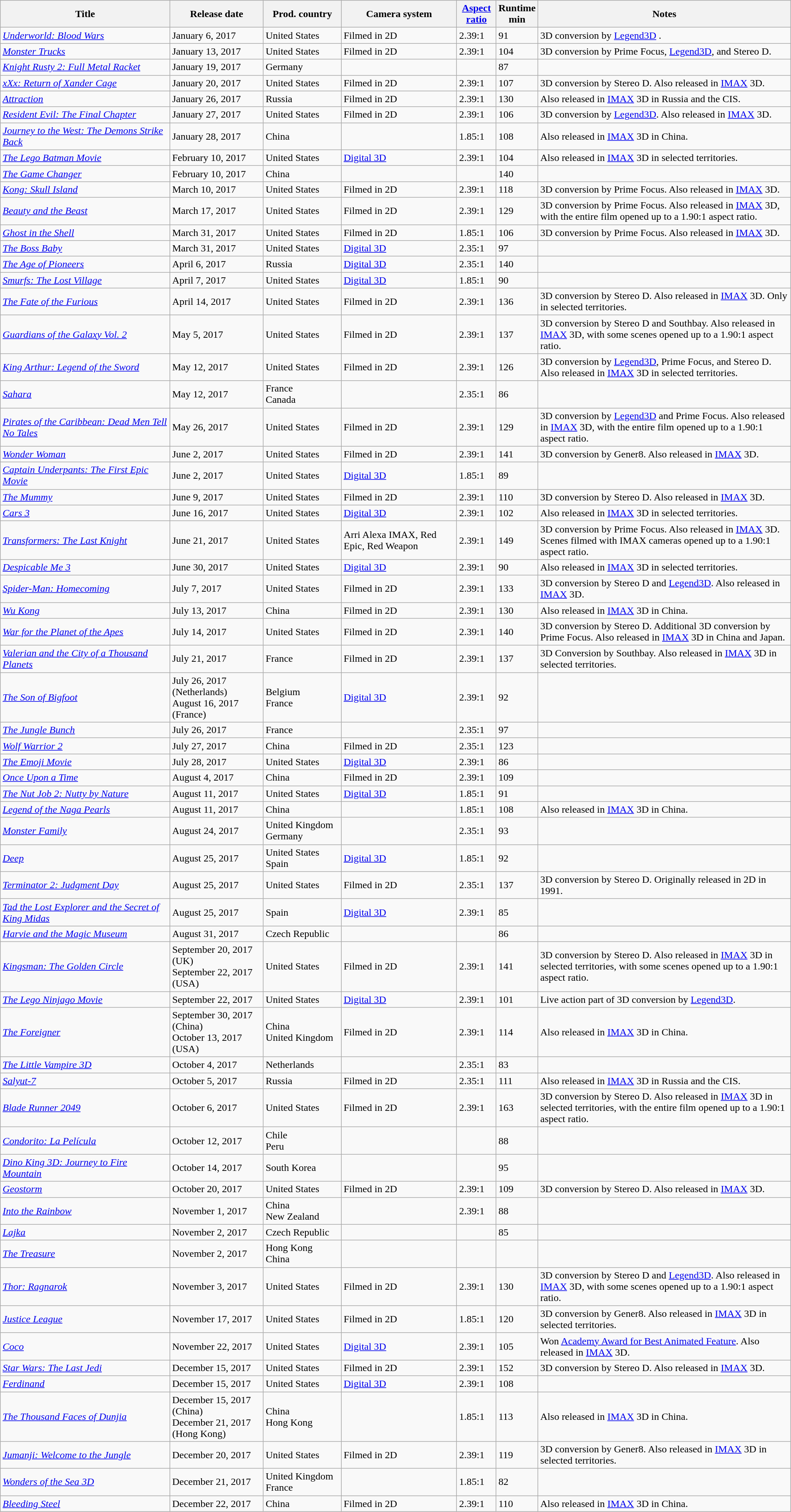<table class="wikitable sortable" width="100%">
<tr>
<th width="22%">Title</th>
<th width="12%">Release date</th>
<th width="10%">Prod. country</th>
<th width="15%">Camera system</th>
<th width="5%"><a href='#'>Aspect ratio</a></th>
<th width="3%">Runtime min</th>
<th width="33%" class="unsortable">Notes</th>
</tr>
<tr>
<td><em><a href='#'>Underworld: Blood Wars</a></em></td>
<td>January 6, 2017</td>
<td>United States</td>
<td>Filmed in 2D</td>
<td>2.39:1</td>
<td>91</td>
<td>3D conversion by <a href='#'>Legend3D</a> .</td>
</tr>
<tr>
<td><em><a href='#'>Monster Trucks</a></em></td>
<td>January 13, 2017</td>
<td>United States</td>
<td>Filmed in 2D</td>
<td>2.39:1</td>
<td>104</td>
<td>3D conversion by Prime Focus, <a href='#'>Legend3D</a>, and Stereo D.</td>
</tr>
<tr>
<td><em><a href='#'>Knight Rusty 2: Full Metal Racket</a></em></td>
<td>January 19, 2017</td>
<td>Germany</td>
<td></td>
<td></td>
<td>87</td>
<td></td>
</tr>
<tr>
<td><em><a href='#'>xXx: Return of Xander Cage</a></em></td>
<td>January 20, 2017</td>
<td>United States</td>
<td>Filmed in 2D</td>
<td>2.39:1</td>
<td>107</td>
<td>3D conversion by Stereo D. Also released in <a href='#'>IMAX</a> 3D.</td>
</tr>
<tr>
<td><em><a href='#'>Attraction</a></em></td>
<td>January 26, 2017</td>
<td>Russia</td>
<td>Filmed in 2D</td>
<td>2.39:1</td>
<td>130</td>
<td>Also released in <a href='#'>IMAX</a> 3D in Russia and the CIS.</td>
</tr>
<tr>
<td><em><a href='#'>Resident Evil: The Final Chapter</a></em></td>
<td>January 27, 2017</td>
<td>United States</td>
<td>Filmed in 2D</td>
<td>2.39:1</td>
<td>106</td>
<td>3D conversion by <a href='#'>Legend3D</a>. Also released in <a href='#'>IMAX</a> 3D.</td>
</tr>
<tr>
<td><em><a href='#'>Journey to the West: The Demons Strike Back</a></em></td>
<td>January 28, 2017</td>
<td>China</td>
<td></td>
<td>1.85:1</td>
<td>108</td>
<td>Also released in <a href='#'>IMAX</a> 3D in China.</td>
</tr>
<tr>
<td><em><a href='#'>The Lego Batman Movie</a></em></td>
<td>February 10, 2017</td>
<td>United States</td>
<td><a href='#'>Digital 3D</a></td>
<td>2.39:1</td>
<td>104</td>
<td>Also released in <a href='#'>IMAX</a> 3D in selected territories.</td>
</tr>
<tr>
<td><em><a href='#'>The Game Changer</a></em></td>
<td>February 10, 2017</td>
<td>China</td>
<td></td>
<td></td>
<td>140</td>
<td></td>
</tr>
<tr>
<td><em><a href='#'>Kong: Skull Island</a></em></td>
<td>March 10, 2017</td>
<td>United States</td>
<td>Filmed in 2D</td>
<td>2.39:1</td>
<td>118</td>
<td>3D conversion by Prime Focus. Also released in <a href='#'>IMAX</a> 3D.</td>
</tr>
<tr>
<td><em><a href='#'>Beauty and the Beast</a></em></td>
<td>March 17, 2017</td>
<td>United States</td>
<td>Filmed in 2D</td>
<td>2.39:1</td>
<td>129</td>
<td>3D conversion by Prime Focus. Also released in <a href='#'>IMAX</a> 3D, with the entire film opened up to a 1.90:1 aspect ratio.</td>
</tr>
<tr>
<td><em><a href='#'>Ghost in the Shell</a></em></td>
<td>March 31, 2017</td>
<td>United States</td>
<td>Filmed in 2D</td>
<td>1.85:1</td>
<td>106</td>
<td>3D conversion by Prime Focus. Also released in <a href='#'>IMAX</a> 3D.</td>
</tr>
<tr>
<td><em><a href='#'>The Boss Baby</a></em></td>
<td>March 31, 2017</td>
<td>United States</td>
<td><a href='#'>Digital 3D</a></td>
<td>2.35:1</td>
<td>97</td>
<td></td>
</tr>
<tr>
<td><em><a href='#'>The Age of Pioneers</a></em></td>
<td>April 6, 2017</td>
<td>Russia</td>
<td><a href='#'>Digital 3D</a></td>
<td>2.35:1</td>
<td>140</td>
<td></td>
</tr>
<tr>
<td><em><a href='#'>Smurfs: The Lost Village</a></em></td>
<td>April 7, 2017</td>
<td>United States</td>
<td><a href='#'>Digital 3D</a></td>
<td>1.85:1</td>
<td>90</td>
<td></td>
</tr>
<tr>
<td><em><a href='#'>The Fate of the Furious</a></em></td>
<td>April 14, 2017</td>
<td>United States</td>
<td>Filmed in 2D</td>
<td>2.39:1</td>
<td>136</td>
<td>3D conversion by Stereo D. Also released in <a href='#'>IMAX</a> 3D. Only in selected territories.</td>
</tr>
<tr>
<td><em><a href='#'>Guardians of the Galaxy Vol. 2</a></em></td>
<td>May 5, 2017</td>
<td>United States</td>
<td>Filmed in 2D</td>
<td>2.39:1</td>
<td>137</td>
<td>3D conversion by Stereo D and Southbay. Also released in <a href='#'>IMAX</a> 3D, with some scenes opened up to a 1.90:1 aspect ratio.</td>
</tr>
<tr>
<td><em><a href='#'>King Arthur: Legend of the Sword</a></em></td>
<td>May 12, 2017</td>
<td>United States</td>
<td>Filmed in 2D</td>
<td>2.39:1</td>
<td>126</td>
<td>3D conversion by <a href='#'>Legend3D</a>, Prime Focus, and Stereo D. Also released in <a href='#'>IMAX</a> 3D in selected territories.</td>
</tr>
<tr>
<td><em><a href='#'>Sahara</a></em></td>
<td>May 12, 2017</td>
<td>France<br>Canada</td>
<td></td>
<td>2.35:1</td>
<td>86</td>
<td></td>
</tr>
<tr>
<td><em><a href='#'>Pirates of the Caribbean: Dead Men Tell No Tales</a></em></td>
<td>May 26, 2017</td>
<td>United States</td>
<td>Filmed in 2D</td>
<td>2.39:1</td>
<td>129</td>
<td>3D conversion by <a href='#'>Legend3D</a> and Prime Focus. Also released in <a href='#'>IMAX</a> 3D, with the entire film opened up to a 1.90:1 aspect ratio.</td>
</tr>
<tr>
<td><em><a href='#'>Wonder Woman</a></em></td>
<td>June 2, 2017</td>
<td>United States</td>
<td>Filmed in 2D</td>
<td>2.39:1</td>
<td>141</td>
<td>3D conversion by Gener8. Also released in <a href='#'>IMAX</a> 3D.</td>
</tr>
<tr>
<td><em><a href='#'>Captain Underpants: The First Epic Movie</a></em></td>
<td>June 2, 2017</td>
<td>United States</td>
<td><a href='#'>Digital 3D</a></td>
<td>1.85:1</td>
<td>89</td>
<td></td>
</tr>
<tr>
<td><em><a href='#'>The Mummy</a></em></td>
<td>June 9, 2017</td>
<td>United States</td>
<td>Filmed in 2D</td>
<td>2.39:1</td>
<td>110</td>
<td>3D conversion by Stereo D. Also released in <a href='#'>IMAX</a> 3D.</td>
</tr>
<tr>
<td><em><a href='#'>Cars 3</a></em></td>
<td>June 16, 2017</td>
<td>United States</td>
<td><a href='#'>Digital 3D</a></td>
<td>2.39:1</td>
<td>102</td>
<td>Also released in <a href='#'>IMAX</a> 3D in selected territories.</td>
</tr>
<tr>
<td><em><a href='#'>Transformers: The Last Knight</a></em></td>
<td>June 21, 2017</td>
<td>United States</td>
<td>Arri Alexa IMAX, Red Epic, Red Weapon</td>
<td>2.39:1</td>
<td>149</td>
<td>3D conversion by Prime Focus. Also released in <a href='#'>IMAX</a> 3D. Scenes filmed with IMAX cameras opened up to a 1.90:1 aspect ratio.</td>
</tr>
<tr>
<td><em><a href='#'>Despicable Me 3</a></em></td>
<td>June 30, 2017</td>
<td>United States</td>
<td><a href='#'>Digital 3D</a></td>
<td>2.39:1</td>
<td>90</td>
<td>Also released in <a href='#'>IMAX</a> 3D in selected territories.</td>
</tr>
<tr>
<td><em><a href='#'>Spider-Man: Homecoming</a></em></td>
<td>July 7, 2017</td>
<td>United States</td>
<td>Filmed in 2D</td>
<td>2.39:1</td>
<td>133</td>
<td>3D conversion by Stereo D and <a href='#'>Legend3D</a>. Also released in <a href='#'>IMAX</a> 3D.</td>
</tr>
<tr>
<td><em><a href='#'>Wu Kong</a></em></td>
<td>July 13, 2017</td>
<td>China</td>
<td>Filmed in 2D</td>
<td>2.39:1</td>
<td>130</td>
<td>Also released in <a href='#'>IMAX</a> 3D in China.</td>
</tr>
<tr>
<td><em><a href='#'>War for the Planet of the Apes</a></em></td>
<td>July 14, 2017</td>
<td>United States</td>
<td>Filmed in 2D</td>
<td>2.39:1</td>
<td>140</td>
<td>3D conversion by Stereo D. Additional 3D conversion by Prime Focus. Also released in <a href='#'>IMAX</a> 3D in China and Japan.</td>
</tr>
<tr>
<td><em><a href='#'>Valerian and the City of a Thousand Planets</a></em></td>
<td>July 21, 2017</td>
<td>France</td>
<td>Filmed in 2D</td>
<td>2.39:1</td>
<td>137</td>
<td>3D Conversion by Southbay. Also released in <a href='#'>IMAX</a> 3D in selected territories.</td>
</tr>
<tr>
<td><em><a href='#'>The Son of Bigfoot</a></em></td>
<td>July 26, 2017 (Netherlands)<br>August 16, 2017 (France)</td>
<td>Belgium<br>France</td>
<td><a href='#'>Digital 3D</a></td>
<td>2.39:1</td>
<td>92</td>
<td></td>
</tr>
<tr>
<td><em><a href='#'>The Jungle Bunch</a></em></td>
<td>July 26, 2017</td>
<td>France</td>
<td></td>
<td>2.35:1</td>
<td>97</td>
<td></td>
</tr>
<tr>
<td><em><a href='#'>Wolf Warrior 2</a></em></td>
<td>July 27, 2017</td>
<td>China</td>
<td>Filmed in 2D</td>
<td>2.35:1</td>
<td>123</td>
<td></td>
</tr>
<tr>
<td><em><a href='#'>The Emoji Movie</a></em></td>
<td>July 28, 2017</td>
<td>United States</td>
<td><a href='#'>Digital 3D</a></td>
<td>2.39:1</td>
<td>86</td>
<td></td>
</tr>
<tr>
<td><em><a href='#'>Once Upon a Time</a></em></td>
<td>August 4, 2017</td>
<td>China</td>
<td>Filmed in 2D</td>
<td>2.39:1</td>
<td>109</td>
<td></td>
</tr>
<tr>
<td><em><a href='#'>The Nut Job 2: Nutty by Nature</a></em></td>
<td>August 11, 2017</td>
<td>United States</td>
<td><a href='#'>Digital 3D</a></td>
<td>1.85:1</td>
<td>91</td>
<td></td>
</tr>
<tr>
<td><em><a href='#'>Legend of the Naga Pearls</a></em></td>
<td>August 11, 2017</td>
<td>China</td>
<td></td>
<td>1.85:1</td>
<td>108</td>
<td>Also released in <a href='#'>IMAX</a> 3D in China.</td>
</tr>
<tr>
<td><em><a href='#'>Monster Family</a></em></td>
<td>August 24, 2017</td>
<td>United Kingdom<br>Germany</td>
<td></td>
<td>2.35:1</td>
<td>93</td>
<td></td>
</tr>
<tr>
<td><em><a href='#'>Deep</a></em></td>
<td>August 25, 2017</td>
<td>United States<br>Spain</td>
<td><a href='#'>Digital 3D</a></td>
<td>1.85:1</td>
<td>92</td>
<td></td>
</tr>
<tr>
<td><em><a href='#'>Terminator 2: Judgment Day</a></em></td>
<td>August 25, 2017</td>
<td>United States</td>
<td>Filmed in 2D</td>
<td>2.35:1</td>
<td>137</td>
<td>3D conversion by Stereo D. Originally released in 2D in 1991.</td>
</tr>
<tr>
<td><em><a href='#'>Tad the Lost Explorer and the Secret of King Midas</a></em></td>
<td>August 25, 2017</td>
<td>Spain</td>
<td><a href='#'>Digital 3D</a></td>
<td>2.39:1</td>
<td>85</td>
<td></td>
</tr>
<tr>
<td><em><a href='#'>Harvie and the Magic Museum</a></em></td>
<td>August 31, 2017</td>
<td>Czech Republic</td>
<td></td>
<td></td>
<td>86</td>
<td></td>
</tr>
<tr>
<td><em><a href='#'>Kingsman: The Golden Circle</a></em></td>
<td>September 20, 2017 (UK)<br>September 22, 2017 (USA)</td>
<td>United States</td>
<td>Filmed in 2D</td>
<td>2.39:1</td>
<td>141</td>
<td>3D conversion by Stereo D. Also released in <a href='#'>IMAX</a> 3D in selected territories, with some scenes opened up to a 1.90:1 aspect ratio.</td>
</tr>
<tr>
<td><em><a href='#'>The Lego Ninjago Movie</a></em></td>
<td>September 22, 2017</td>
<td>United States</td>
<td><a href='#'>Digital 3D</a></td>
<td>2.39:1</td>
<td>101</td>
<td>Live action part of 3D conversion by <a href='#'>Legend3D</a>.</td>
</tr>
<tr>
<td><em><a href='#'>The Foreigner</a></em></td>
<td>September 30, 2017 (China)<br>October 13, 2017 (USA)</td>
<td>China<br>United Kingdom</td>
<td>Filmed in 2D</td>
<td>2.39:1</td>
<td>114</td>
<td>Also released in <a href='#'>IMAX</a> 3D in China.</td>
</tr>
<tr>
<td><em><a href='#'>The Little Vampire 3D</a></em></td>
<td>October 4, 2017</td>
<td>Netherlands</td>
<td></td>
<td>2.35:1</td>
<td>83</td>
<td></td>
</tr>
<tr>
<td><em><a href='#'>Salyut-7</a></em></td>
<td>October 5, 2017</td>
<td>Russia</td>
<td>Filmed in 2D</td>
<td>2.35:1</td>
<td>111</td>
<td>Also released in <a href='#'>IMAX</a> 3D in Russia and the CIS.</td>
</tr>
<tr>
<td><em><a href='#'>Blade Runner 2049</a></em></td>
<td>October 6, 2017</td>
<td>United States</td>
<td>Filmed in 2D</td>
<td>2.39:1</td>
<td>163</td>
<td>3D conversion by Stereo D. Also released in <a href='#'>IMAX</a> 3D in selected territories, with the entire film opened up to a 1.90:1 aspect ratio.</td>
</tr>
<tr>
<td><em><a href='#'>Condorito: La Película</a></em></td>
<td>October 12, 2017</td>
<td>Chile<br>Peru</td>
<td></td>
<td></td>
<td>88</td>
<td></td>
</tr>
<tr>
<td><em><a href='#'>Dino King 3D: Journey to Fire Mountain</a></em></td>
<td>October 14, 2017</td>
<td>South Korea</td>
<td></td>
<td></td>
<td>95</td>
<td></td>
</tr>
<tr>
<td><em><a href='#'>Geostorm</a></em></td>
<td>October 20, 2017</td>
<td>United States</td>
<td>Filmed in 2D</td>
<td>2.39:1</td>
<td>109</td>
<td>3D conversion by Stereo D. Also released in <a href='#'>IMAX</a> 3D.</td>
</tr>
<tr>
<td><em><a href='#'>Into the Rainbow</a></em></td>
<td>November 1, 2017</td>
<td>China<br>New Zealand</td>
<td></td>
<td>2.39:1</td>
<td>88</td>
<td></td>
</tr>
<tr>
<td><em><a href='#'>Lajka</a></em></td>
<td>November 2, 2017</td>
<td>Czech Republic</td>
<td></td>
<td></td>
<td>85</td>
<td></td>
</tr>
<tr>
<td><em><a href='#'>The Treasure</a></em></td>
<td>November 2, 2017</td>
<td>Hong Kong<br>China</td>
<td></td>
<td></td>
<td></td>
<td></td>
</tr>
<tr>
<td><em><a href='#'>Thor: Ragnarok</a></em></td>
<td>November 3, 2017</td>
<td>United States</td>
<td>Filmed in 2D</td>
<td>2.39:1</td>
<td>130</td>
<td>3D conversion by Stereo D and <a href='#'>Legend3D</a>. Also released in <a href='#'>IMAX</a> 3D, with some scenes opened up to a 1.90:1 aspect ratio.</td>
</tr>
<tr>
<td><em><a href='#'>Justice League</a></em></td>
<td>November 17, 2017</td>
<td>United States</td>
<td>Filmed in 2D</td>
<td>1.85:1</td>
<td>120</td>
<td>3D conversion by Gener8. Also released in <a href='#'>IMAX</a> 3D in selected territories.</td>
</tr>
<tr>
<td><em><a href='#'>Coco</a></em></td>
<td>November 22, 2017</td>
<td>United States</td>
<td><a href='#'>Digital 3D</a></td>
<td>2.39:1</td>
<td>105</td>
<td>Won <a href='#'>Academy Award for Best Animated Feature</a>. Also released in <a href='#'>IMAX</a> 3D.</td>
</tr>
<tr>
<td><em><a href='#'>Star Wars: The Last Jedi</a></em></td>
<td>December 15, 2017</td>
<td>United States</td>
<td>Filmed in 2D</td>
<td>2.39:1</td>
<td>152</td>
<td>3D conversion by Stereo D. Also released in <a href='#'>IMAX</a> 3D.</td>
</tr>
<tr>
<td><em><a href='#'>Ferdinand</a></em></td>
<td>December 15, 2017</td>
<td>United States</td>
<td><a href='#'>Digital 3D</a></td>
<td>2.39:1</td>
<td>108</td>
<td></td>
</tr>
<tr>
<td><em><a href='#'>The Thousand Faces of Dunjia</a></em></td>
<td>December 15, 2017 (China)<br>December 21, 2017 (Hong Kong)</td>
<td>China<br>Hong Kong</td>
<td></td>
<td>1.85:1</td>
<td>113</td>
<td>Also released in <a href='#'>IMAX</a> 3D in China.</td>
</tr>
<tr>
<td><em><a href='#'>Jumanji: Welcome to the Jungle</a></em></td>
<td>December 20, 2017</td>
<td>United States</td>
<td>Filmed in 2D</td>
<td>2.39:1</td>
<td>119</td>
<td>3D conversion by Gener8. Also released in <a href='#'>IMAX</a> 3D in selected territories.</td>
</tr>
<tr>
<td><em><a href='#'>Wonders of the Sea 3D</a></em></td>
<td>December 21, 2017</td>
<td>United Kingdom<br>France</td>
<td></td>
<td>1.85:1</td>
<td>82</td>
<td></td>
</tr>
<tr>
<td><em><a href='#'>Bleeding Steel</a></em></td>
<td>December 22, 2017</td>
<td>China</td>
<td>Filmed in 2D</td>
<td>2.39:1</td>
<td>110</td>
<td>Also released in <a href='#'>IMAX</a> 3D in China.</td>
</tr>
</table>
